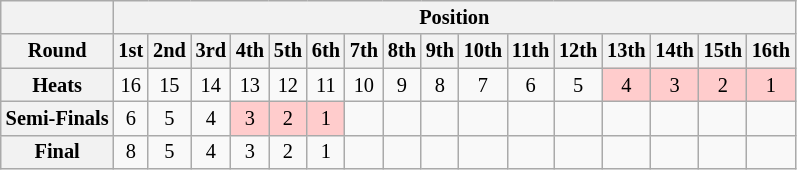<table class="wikitable" style="font-size:85%; text-align:center;">
<tr>
<th></th>
<th colspan=16>Position</th>
</tr>
<tr>
<th>Round</th>
<th>1st</th>
<th>2nd</th>
<th>3rd</th>
<th>4th</th>
<th>5th</th>
<th>6th</th>
<th>7th</th>
<th>8th</th>
<th>9th</th>
<th>10th</th>
<th>11th</th>
<th>12th</th>
<th>13th</th>
<th>14th</th>
<th>15th</th>
<th>16th</th>
</tr>
<tr>
<th>Heats</th>
<td>16</td>
<td>15</td>
<td>14</td>
<td>13</td>
<td>12</td>
<td>11</td>
<td>10</td>
<td>9</td>
<td>8</td>
<td>7</td>
<td>6</td>
<td>5</td>
<td style="background:#ffcccc;">4</td>
<td style="background:#ffcccc;">3</td>
<td style="background:#ffcccc;">2</td>
<td style="background:#ffcccc;">1</td>
</tr>
<tr>
<th>Semi-Finals</th>
<td>6</td>
<td>5</td>
<td>4</td>
<td style="background:#ffcccc;">3</td>
<td style="background:#ffcccc;">2</td>
<td style="background:#ffcccc;">1</td>
<td></td>
<td></td>
<td></td>
<td></td>
<td></td>
<td></td>
<td></td>
<td></td>
<td></td>
<td></td>
</tr>
<tr>
<th>Final</th>
<td>8</td>
<td>5</td>
<td>4</td>
<td>3</td>
<td>2</td>
<td>1</td>
<td></td>
<td></td>
<td></td>
<td></td>
<td></td>
<td></td>
<td></td>
<td></td>
<td></td>
<td></td>
</tr>
</table>
